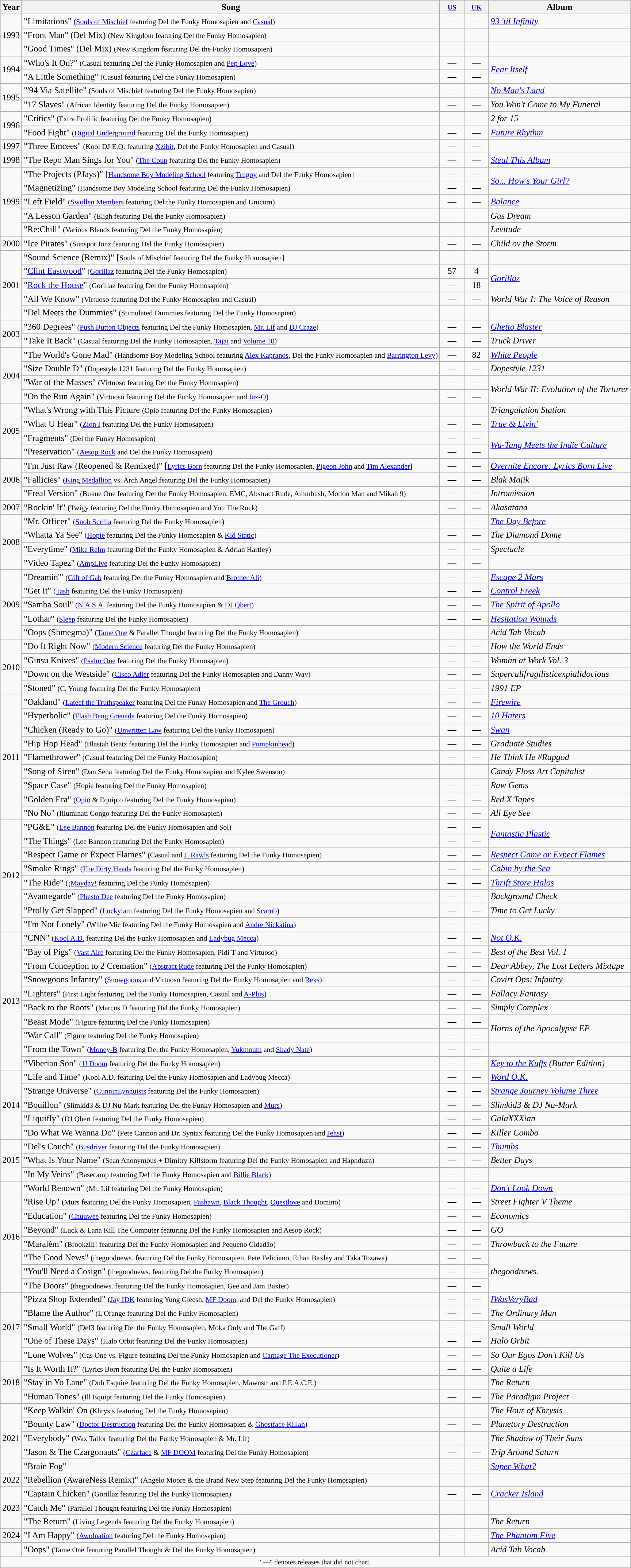<table class="wikitable">
<tr>
<th>Year</th>
<th>Song</th>
<th style="width:3em;font-size:80%;"><a href='#'>US</a></th>
<th style="width:3em;font-size:80%;"><a href='#'>UK</a></th>
<th>Album</th>
</tr>
<tr>
<td rowspan="3">1993</td>
<td align="left">"Limitations" <small>(<a href='#'>Souls of Mischief</a> featuring Del the Funky Homosapien and <a href='#'>Casual</a>)</small></td>
<td align="center">—</td>
<td align="center">—</td>
<td><em><a href='#'>93 'til Infinity</a></em></td>
</tr>
<tr>
<td>"Front Man" (Del Mix) <small>(New Kingdom featuring Del the Funky Homosapien)</small></td>
<td></td>
<td></td>
<td></td>
</tr>
<tr>
<td>"Good Times" (Del Mix) <small>(New Kingdom featuring Del the Funky Homosapien)</small></td>
<td></td>
<td></td>
<td></td>
</tr>
<tr>
<td rowspan="2">1994</td>
<td align="left">"Who's It On?" <small>(Casual featuring Del the Funky Homosapien and <a href='#'>Pep Love</a>)</small></td>
<td align="center">—</td>
<td align="center">—</td>
<td rowspan="2"><em><a href='#'>Fear Itself</a></em></td>
</tr>
<tr>
<td align="left">"A Little Something" <small>(Casual featuring Del the Funky Homosapien)</small></td>
<td align="center">—</td>
<td align="center">—</td>
</tr>
<tr>
<td rowspan="2">1995</td>
<td align="left">"'94 Via Satellite" <small>(Souls of Mischief featuring Del the Funky Homosapien)</small></td>
<td align="center">—</td>
<td align="center">—</td>
<td><em><a href='#'>No Man's Land</a></em></td>
</tr>
<tr>
<td align="left">"17 Slaves" <small>(African Identity featuring Del the Funky Homosapien)</small></td>
<td align="center">—</td>
<td align="center">—</td>
<td><em>You Won't Come to My Funeral</em></td>
</tr>
<tr>
<td rowspan="2">1996</td>
<td>"Critics" <small>(Extra Prolific featuring Del the Funky Homosapien)</small></td>
<td></td>
<td></td>
<td><em>2 for 15</em></td>
</tr>
<tr>
<td align="left">"Food Fight" <small>(<a href='#'>Digital Underground</a> featuring Del the Funky Homosapien)</small></td>
<td align="center">—</td>
<td align="center">—</td>
<td><em><a href='#'>Future Rhythm</a></em></td>
</tr>
<tr>
<td>1997</td>
<td align="left">"Three Emcees" <small>(Kool DJ E.Q. featuring <a href='#'>Xzibit</a>, Del the Funky Homosapien and Casual)</small></td>
<td align="center">—</td>
<td align="center">—</td>
<td></td>
</tr>
<tr>
<td>1998</td>
<td align="left">"The Repo Man Sings for You" <small>(<a href='#'>The Coup</a> featuring Del the Funky Homosapien)</small></td>
<td align="center">—</td>
<td align="center">—</td>
<td><em><a href='#'>Steal This Album</a></em></td>
</tr>
<tr>
<td rowspan="5">1999</td>
<td align="left">"The Projects (PJays)" [<small><a href='#'>Handsome Boy Modeling School</a> featuring <a href='#'>Trugoy</a> and Del the Funky Homosapien]</small></td>
<td align="center">—</td>
<td align="center">—</td>
<td rowspan="2"><em><a href='#'>So... How's Your Girl?</a></em></td>
</tr>
<tr>
<td align="left">"Magnetizing" <small>(Handsome Boy Modeling School featuring Del the Funky Homosapien)</small></td>
<td align="center">—</td>
<td align="center">—</td>
</tr>
<tr>
<td align="left">"Left Field" <small>(<a href='#'>Swollen Members</a> featuring Del the Funky Homosapien and Unicorn)</small></td>
<td align="center">—</td>
<td align="center">—</td>
<td><em><a href='#'>Balance</a></em></td>
</tr>
<tr>
<td>"A Lesson Garden" <small>(Eligh featuring Del the Funky Homosapien)</small></td>
<td></td>
<td></td>
<td><em>Gas Dream</em></td>
</tr>
<tr>
<td align="left">"Re:Chill" <small>(Various Blends featuring Del the Funky Homosapien)</small></td>
<td align="center">—</td>
<td align="center">—</td>
<td><em>Levitude</em></td>
</tr>
<tr>
<td>2000</td>
<td align="left">"Ice Pirates" <small>(Sunspot Jonz featuring Del the Funky Homosapien)</small></td>
<td align="center">—</td>
<td align="center">—</td>
<td><em>Child ov the Storm</em></td>
</tr>
<tr>
<td rowspan="5">2001</td>
<td>"Sound Science (Remix)" [<small>Souls of Mischief featuring Del the Funky Homosapien]</small></td>
<td></td>
<td></td>
<td></td>
</tr>
<tr>
<td align="left">"<a href='#'>Clint Eastwood</a>" <small>(<a href='#'>Gorillaz</a> featuring Del the Funky Homosapien)</small></td>
<td align="center">57</td>
<td align="center">4</td>
<td rowspan="2"><em><a href='#'>Gorillaz</a></em></td>
</tr>
<tr>
<td align="left">"<a href='#'>Rock the House</a>" <small>(Gorillaz featuring Del the Funky Homosapien)</small></td>
<td align="center">—</td>
<td align="center">18</td>
</tr>
<tr>
<td align="left">"All We Know" <small>(Virtuoso featuring Del the Funky Homosapien and Casual)</small></td>
<td align="center">—</td>
<td align="center">—</td>
<td><em>World War I: The Voice of Reason</em></td>
</tr>
<tr>
<td>"Del Meets the Dummies" <small>(Stimulated Dummies featuring Del the Funky Homosapien)</small></td>
<td></td>
<td></td>
<td></td>
</tr>
<tr>
<td rowspan="2">2003</td>
<td align="left">"360 Degrees" <small>(<a href='#'>Push Button Objects</a> featuring Del the Funky Homosapien, <a href='#'>Mr. Lif</a> and <a href='#'>DJ Craze</a>)</small></td>
<td align="center">—</td>
<td align="center">—</td>
<td><em><a href='#'>Ghetto Blaster</a></em></td>
</tr>
<tr>
<td align="left">"Take It Back" <small>(Casual featuring Del the Funky Homosapien, <a href='#'>Tajai</a> and <a href='#'>Volume 10</a>)</small></td>
<td align="center">—</td>
<td align="center">—</td>
<td><em>Truck Driver</em></td>
</tr>
<tr>
<td rowspan="4">2004</td>
<td align="left">"The World's Gone Mad" <small>(Handsome Boy Modeling School featuring <a href='#'>Alex Kapranos</a>, Del the Funky Homosapien and <a href='#'>Barrington Levy</a>)</small></td>
<td align="center">—</td>
<td align="center">82</td>
<td><em><a href='#'>White People</a></em></td>
</tr>
<tr>
<td align="left">"Size Double D" <small>(Dopestyle 1231 featuring Del the Funky Homosapien)</small></td>
<td align="center">—</td>
<td align="center">—</td>
<td><em>Dopestyle 1231</em></td>
</tr>
<tr>
<td align="left">"War of the Masses" <small>(Virtuoso featuring Del the Funky Homosapien)</small></td>
<td align="center">—</td>
<td align="center">—</td>
<td rowspan="2"><em>World War II: Evolution of the Torturer</em></td>
</tr>
<tr>
<td align="left">"On the Run Again" <small>(Virtuoso featuring Del the Funky Homosapien and <a href='#'>Jaz-O</a>)</small></td>
<td align="center">—</td>
<td align="center">—</td>
</tr>
<tr>
<td rowspan="4">2005</td>
<td>"What's Wrong with This Picture <small>(Opio featuring Del the Funky Homosapien)</small></td>
<td></td>
<td></td>
<td><em>Triangulation Station</em></td>
</tr>
<tr>
<td align="left">"What U Hear" <small>(<a href='#'>Zion I</a> featuring Del the Funky Homosapien)</small></td>
<td align="center">—</td>
<td align="center">—</td>
<td><em><a href='#'>True & Livin'</a></em></td>
</tr>
<tr>
<td align="left">"Fragments" <small>(Del the Funky Homosapien)</small></td>
<td align="center">—</td>
<td align="center">—</td>
<td rowspan="2"><em><a href='#'>Wu-Tang Meets the Indie Culture</a></em></td>
</tr>
<tr>
<td align="left">"Preservation" <small>(<a href='#'>Aesop Rock</a> and Del the Funky Homosapien)</small></td>
<td align="center">—</td>
<td align="center">—</td>
</tr>
<tr>
<td rowspan="3">2006</td>
<td align="left">"I'm Just Raw (Reopened & Remixed)" [<small><a href='#'>Lyrics Born</a> featuring Del the Funky Homosapien, <a href='#'>Pigeon John</a> and <a href='#'>Tim Alexander</a>]</small></td>
<td align="center">—</td>
<td align="center">—</td>
<td><em><a href='#'>Overnite Encore: Lyrics Born Live</a></em></td>
</tr>
<tr>
<td align="left">"Fallicies" <small>(<a href='#'>King Medallion</a> vs. Arch Angel featuring Del the Funky Homosapien)</small></td>
<td align="center">—</td>
<td align="center">—</td>
<td><em>Blak Majik</em></td>
</tr>
<tr>
<td align="left">"Freal Version" <small>(Bukue One featuring Del the Funky Homosapien, EMC, Abstract Rude, Ammbush, Motion Man and Mikah 9)</small></td>
<td align="center">—</td>
<td align="center">—</td>
<td><em>Intromission</em></td>
</tr>
<tr>
<td>2007</td>
<td align="left">"Rockin' It" <small>(Twigy featuring Del the Funky Homosapien and You The Rock)</small></td>
<td align="center">—</td>
<td align="center">—</td>
<td><em>Akasatana</em></td>
</tr>
<tr>
<td rowspan="4">2008</td>
<td align="left">"Mr. Officer" <small>(<a href='#'>Snob Scrilla</a> featuring Del the Funky Homosapien)</small></td>
<td align="center">—</td>
<td align="center">—</td>
<td><em><a href='#'>The Day Before</a></em></td>
</tr>
<tr>
<td align="left">"Whatta Ya See" <small>(<a href='#'>Hopie</a> featuring Del the Funky Homosapien & <a href='#'>Kid Static</a>)</small></td>
<td align="center">—</td>
<td align="center">—</td>
<td><em>The Diamond Dame</em></td>
</tr>
<tr>
<td align="left">"Everytime" <small>(<a href='#'>Mike Relm</a> featuring Del the Funky Homosapien & Adrian Hartley)</small></td>
<td align="center">—</td>
<td align="center">—</td>
<td><em>Spectacle</em></td>
</tr>
<tr>
<td align="left">"Video Tapez" <small>(<a href='#'>AmpLive</a> featuring Del the Funky Homosapien)</small></td>
<td align="center">—</td>
<td align="center">—</td>
<td></td>
</tr>
<tr>
<td rowspan="5">2009</td>
<td align="left">"Dreamin'" <small>(<a href='#'>Gift of Gab</a> featuring Del the Funky Homosapien and <a href='#'>Brother Ali</a>)</small></td>
<td align="center">—</td>
<td align="center">—</td>
<td><em><a href='#'>Escape 2 Mars</a></em></td>
</tr>
<tr>
<td align="left">"Get It" <small>(<a href='#'>Tash</a> featuring Del the Funky Homosapien)</small></td>
<td align="center">—</td>
<td align="center">—</td>
<td><em><a href='#'>Control Freek</a></em></td>
</tr>
<tr>
<td align="left">"Samba Soul" <small>(<a href='#'>N.A.S.A.</a> featuring Del the Funky Homosapien & <a href='#'>DJ Qbert</a>)</small></td>
<td align="center">—</td>
<td align="center">—</td>
<td><em><a href='#'>The Spirit of Apollo</a></em></td>
</tr>
<tr>
<td align="left">"Lothar" <small>(<a href='#'>Sleep</a> featuring Del the Funky Homosapien)</small></td>
<td align="center">—</td>
<td align="center">—</td>
<td><em><a href='#'>Hesitation Wounds</a></em></td>
</tr>
<tr>
<td align="left">"Oops (Shmegma)" <small>(<a href='#'>Tame One</a> & Parallel Thought featuring Del the Funky Homosapien)</small></td>
<td align="center">—</td>
<td align="center">—</td>
<td><em>Acid Tab Vocab</em></td>
</tr>
<tr>
<td rowspan="4">2010</td>
<td align="left">"Do It Right Now" <small>(<a href='#'>Modern Science</a> featuring Del the Funky Homosapien)</small></td>
<td align="center">—</td>
<td align="center">—</td>
<td><em>How the World Ends</em></td>
</tr>
<tr>
<td align="left">"Ginsu Knives" <small>(<a href='#'>Psalm One</a> featuring Del the Funky Homosapien)</small></td>
<td align="center">—</td>
<td align="center">—</td>
<td><em>Woman at Work Vol. 3</em></td>
</tr>
<tr>
<td align="left">"Down on the Westside" <small>(<a href='#'>Cisco Adler</a> featuring Del the Funky Homosapien and Danny Way)</small></td>
<td align="center">—</td>
<td align="center">—</td>
<td><em>Supercalifragilisticexpialidocious</em></td>
</tr>
<tr>
<td align="left">"Stoned" <small>(C. Young featuring Del the Funky Homosapien)</small></td>
<td align="center">—</td>
<td align="center">—</td>
<td><em>1991 EP</em></td>
</tr>
<tr>
<td rowspan="9">2011</td>
<td align="left">"Oakland" <small>(<a href='#'>Lateef the Truthspeaker</a> featuring Del the Funky Homosapien and <a href='#'>The Grouch</a>)</small></td>
<td align="center">—</td>
<td align="center">—</td>
<td><em><a href='#'>Firewire</a></em></td>
</tr>
<tr>
<td align="left">"Hyperbolic" <small>(<a href='#'>Flash Bang Grenada</a> featuring Del the Funky Homosapien)</small></td>
<td align="center">—</td>
<td align="center">—</td>
<td><em><a href='#'>10 Haters</a></em></td>
</tr>
<tr>
<td align="left">"Chicken (Ready to Go)" <small>(<a href='#'>Unwritten Law</a> featuring Del the Funky Homosapien)</small></td>
<td align="center">—</td>
<td align="center">—</td>
<td><em><a href='#'>Swan</a></em></td>
</tr>
<tr>
<td align="left">"Hip Hop Head" <small>(Blastah Beatz featuring Del the Funky Homosapien and <a href='#'>Pumpkinhead</a>)</small></td>
<td align="center">—</td>
<td align="center">—</td>
<td><em>Graduate Studies</em></td>
</tr>
<tr>
<td align="left">"Flamethrower" <small>(Casual featuring Del the Funky Homosapien)</small></td>
<td align="center">—</td>
<td align="center">—</td>
<td><em>He Think He #Rapgod</em></td>
</tr>
<tr>
<td align="left">"Song of Siren" <small>(Dan Sena featuring Del the Funky Homosapien and Kylee Swenson)</small></td>
<td align="center">—</td>
<td align="center">—</td>
<td><em>Candy Floss Art Capitalist</em></td>
</tr>
<tr>
<td align="left">"Space Case" <small>(Hopie featuring Del the Funky Homosapien)</small></td>
<td align="center">—</td>
<td align="center">—</td>
<td><em>Raw Gems</em></td>
</tr>
<tr>
<td align="left">"Golden Era" <small>(<a href='#'>Opio</a> & Equipto featuring Del the Funky Homosapien)</small></td>
<td align="center">—</td>
<td align="center">—</td>
<td><em> Red X Tapes</em></td>
</tr>
<tr>
<td align="left">"No No" <small>(Illuminati Congo featuring Del the Funky Homosapien)</small></td>
<td align="center">—</td>
<td align="center">—</td>
<td><em>All Eye See</em></td>
</tr>
<tr>
<td rowspan="8">2012</td>
<td align="left">"PG&E" <small>(<a href='#'>Lee Bannon</a> featuring Del the Funky Homosapien and Sol)</small></td>
<td align="center">—</td>
<td align="center">—</td>
<td rowspan="2"><em><a href='#'>Fantastic Plastic</a></em></td>
</tr>
<tr>
<td align="left">"The Things" <small>(Lee Bannon featuring Del the Funky Homosapien)</small></td>
<td align="center">—</td>
<td align="center">—</td>
</tr>
<tr>
<td align="left">"Respect Game or Expect Flames" <small>(Casual and <a href='#'>J. Rawls</a> featuring Del the Funky Homosapien)</small></td>
<td align="center">—</td>
<td align="center">—</td>
<td><em><a href='#'>Respect Game or Expect Flames</a></em></td>
</tr>
<tr>
<td align="left">"Smoke Rings" <small>(<a href='#'>The Dirty Heads</a> featuring Del the Funky Homosapien)</small></td>
<td align="center">—</td>
<td align="center">—</td>
<td><em><a href='#'>Cabin by the Sea</a></em></td>
</tr>
<tr>
<td align="left">"The Ride" <small>(<a href='#'>¡Mayday!</a> featuring Del the Funky Homosapien)</small></td>
<td align="center">—</td>
<td align="center">—</td>
<td><em><a href='#'>Thrift Store Halos</a></em></td>
</tr>
<tr>
<td align="left">"Avantegarde" <small>(<a href='#'>Phesto Dee</a> featuring Del the Funky Homosapien)</small></td>
<td align="center">—</td>
<td align="center">—</td>
<td><em>Background Check</em></td>
</tr>
<tr>
<td align="left">"Prolly Get Slapped" <small>(<a href='#'>Luckyiam</a> featuring Del the Funky Homosapien and <a href='#'>Scarub</a>)</small></td>
<td align="center">—</td>
<td align="center">—</td>
<td><em>Time to Get Lucky</em></td>
</tr>
<tr>
<td align="left">"I'm Not Lonely" <small>(White Mic featuring Del the Funky Homosapien and <a href='#'>Andre Nickatina</a>)</small></td>
<td align="center">—</td>
<td align="center">—</td>
<td></td>
</tr>
<tr>
<td rowspan="10">2013</td>
<td align="left">"CNN" <small>(<a href='#'>Kool A.D.</a> featuring Del the Funky Homosapien and <a href='#'>Ladybug Mecca</a>)</small></td>
<td align="center">—</td>
<td align="center">—</td>
<td><em><a href='#'>Not O.K.</a></em></td>
</tr>
<tr>
<td align="left">"Bay of Pigs" <small>(<a href='#'>Vast Aire</a> featuring Del the Funky Homosapien, Pidi T and Virtuoso)</small></td>
<td align="center">—</td>
<td align="center">—</td>
<td><em>Best of the Best Vol. 1</em></td>
</tr>
<tr>
<td align="left">"From Conception to 2 Cremation" <small>(<a href='#'>Abstract Rude</a> featuring Del the Funky Homosapien)</small></td>
<td align="center">—</td>
<td align="center">—</td>
<td><em>Dear Abbey, The Lost Letters Mixtape</em></td>
</tr>
<tr>
<td align="left">"Snowgoons Infantry" <small>(<a href='#'>Snowgoons</a> and Virtuoso featuring Del the Funky Homosapien and <a href='#'>Reks</a>)</small></td>
<td align="center">—</td>
<td align="center">—</td>
<td><em>Covirt Ops: Infantry</em></td>
</tr>
<tr>
<td align="left">"Lighters" <small>(First Light featuring Del the Funky Homosapien, Casual and <a href='#'>A-Plus</a>)</small></td>
<td align="center">—</td>
<td align="center">—</td>
<td><em>Fallacy Fantasy</em></td>
</tr>
<tr>
<td align="left">"Back to the Roots" <small>(Marcus D featuring Del the Funky Homosapien)</small></td>
<td align="center">—</td>
<td align="center">—</td>
<td><em>Simply Complex</em></td>
</tr>
<tr>
<td align="left">"Beast Mode" <small>(Figure featuring Del the Funky Homosapien)</small></td>
<td align="center">—</td>
<td align="center">—</td>
<td rowspan="2"><em>Horns of the Apocalypse EP</em></td>
</tr>
<tr>
<td align="left">"War Call" <small>(Figure featuring Del the Funky Homosapien)</small></td>
<td align="center">—</td>
<td align="center">—</td>
</tr>
<tr>
<td align="left">"From the Town" <small>(<a href='#'>Money-B</a> featuring Del the Funky Homosapien, <a href='#'>Yukmouth</a> and <a href='#'>Shady Nate</a>)</small></td>
<td align="center">—</td>
<td align="center">—</td>
<td></td>
</tr>
<tr>
<td align="left">"Viberian Son" <small>(<a href='#'>JJ Doom</a> featuring Del the Funky Homosapien)</small></td>
<td align="center">—</td>
<td align="center">—</td>
<td><em><a href='#'>Key to the Kuffs</a> (Butter Edition)</em></td>
</tr>
<tr>
<td rowspan="5">2014</td>
<td align="left">"Life and Time" <small>(Kool A.D. featuring Del the Funky Homosapien and Ladybug Mecca)</small></td>
<td align="center">—</td>
<td align="center">—</td>
<td><em><a href='#'>Word O.K.</a></em></td>
</tr>
<tr>
<td align="left">"Strange Universe" <small>(<a href='#'>CunninLynguists</a> featuring Del the Funky Homosapien)</small></td>
<td align="center">—</td>
<td align="center">—</td>
<td><em><a href='#'>Strange Journey Volume Three</a></em></td>
</tr>
<tr>
<td align="left">"Bouillon" <small>(Slimkid3 & DJ Nu-Mark  featuring Del the Funky Homosapien and <a href='#'>Murs</a>)</small></td>
<td align="center">—</td>
<td align="center">—</td>
<td><em>Slimkid3 & DJ Nu-Mark </em></td>
</tr>
<tr>
<td align="left">"Liquifly" <small>(DJ Qbert featuring Del the Funky Homosapien)</small></td>
<td align="center">—</td>
<td align="center">—</td>
<td><em>GalaXXXian</em></td>
</tr>
<tr>
<td align="left">"Do What We Wanna Do" <small>(Pete Cannon and Dr. Syntax featuring Del the Funky Homosapien and <a href='#'>Jehst</a>)</small></td>
<td align="center">—</td>
<td align="center">—</td>
<td><em>Killer Combo</em></td>
</tr>
<tr>
<td rowspan="3">2015</td>
<td align="left">"Del's Couch" <small>(<a href='#'>Busdriver</a> featuring Del the Funky Homosapien)</small></td>
<td align="center">—</td>
<td align="center">—</td>
<td><em><a href='#'>Thumbs</a></em></td>
</tr>
<tr>
<td align="left">"What Is Your Name" <small>(Sean Anonymous + Dimitry Killstorm featuring Del the Funky Homosapien and Haphduzn)</small></td>
<td align="center">—</td>
<td align="center">—</td>
<td><em>Better Days</em></td>
</tr>
<tr>
<td align="left">"In My Veins" <small>(Basecamp featuring Del the Funky Homosapien and <a href='#'>Billie Black</a>)</small></td>
<td align="center">—</td>
<td align="center">—</td>
<td></td>
</tr>
<tr>
<td rowspan="8">2016</td>
<td align="left">"World Renown" <small>(Mr. Lif featuring Del the Funky Homosapien)</small></td>
<td align="center">—</td>
<td align="center">—</td>
<td><em><a href='#'>Don't Look Down</a></em></td>
</tr>
<tr>
<td align="left">"Rise Up" <small>(Murs featuring Del the Funky Homosapien, <a href='#'>Fashawn</a>, <a href='#'>Black Thought</a>, <a href='#'>Questlove</a> and Domino)</small></td>
<td align="center">—</td>
<td align="center">—</td>
<td><em>Street Fighter V Theme</em></td>
</tr>
<tr>
<td align="left">"Education" <small>(<a href='#'>Chuuwee</a> featuring Del the Funky Homosapien)</small></td>
<td align="center">—</td>
<td align="center">—</td>
<td><em>Economics</em></td>
</tr>
<tr>
<td align="left">"Beyond" <small>(Luck & Lana Kill The Computer featuring Del the Funky Homosapien and Aesop Rock)</small></td>
<td align="center">—</td>
<td align="center">—</td>
<td><em>GO</em></td>
</tr>
<tr>
<td align="left">"Maralém" <small>(Brookzill! featuring Del the Funky Homosapien and Pequeno Cidadão)</small></td>
<td align="center">—</td>
<td align="center">—</td>
<td><em>Throwback to the Future</em></td>
</tr>
<tr>
<td align="left">"The Good News" <small>(thegoodnews. featuring Del the Funky Homosapien, Pete Feliciano, Ethan Baxley and Taka Tozawa)</small></td>
<td align="center">—</td>
<td align="center">—</td>
<td rowspan="3"><em>thegoodnews.</em></td>
</tr>
<tr>
<td align="left">"You'll Need a Cosign" <small>(thegoodnews. featuring Del the Funky Homosapien)</small></td>
<td align="center">—</td>
<td align="center">—</td>
</tr>
<tr>
<td align="left">"The Doors" <small>(thegoodnews. featuring Del the Funky Homosapien, Gee and Jam Baxter)</small></td>
<td align="center">—</td>
<td align="center">—</td>
</tr>
<tr>
<td rowspan="5">2017</td>
<td align="left">"Pizza Shop Extended" <small>(<a href='#'>Jay IDK</a> featuring Yung Gleesh, <a href='#'>MF Doom</a>, and Del the Funky Homosapien)</small></td>
<td align="center">—</td>
<td align="center">—</td>
<td><em><a href='#'>IWasVeryBad</a></em></td>
</tr>
<tr>
<td align="left">"Blame the Author" <small>(L'Orange featuring Del the Funky Homosapien)</small></td>
<td align="center">—</td>
<td align="center">—</td>
<td><em>The Ordinary Man</em></td>
</tr>
<tr>
<td align="left">"Small World" <small>(Def3 featuring Del the Funky Homosapien, Moka Only and The Gaff)</small></td>
<td align="center">—</td>
<td align="center">—</td>
<td><em>Small World</em></td>
</tr>
<tr>
<td align="left">"One of These Days" <small>(Halo Orbit featuring Del the Funky Homosapien)</small></td>
<td align="center">—</td>
<td align="center">—</td>
<td><em>Halo Orbit</em></td>
</tr>
<tr>
<td align="left">"Lone Wolves" <small>(Cas One vs. Figure featuring Del the Funky Homosapien and <a href='#'>Carnage The Executioner</a>)</small></td>
<td align="center">—</td>
<td align="center">—</td>
<td><em>So Our Egos Don't Kill Us </em></td>
</tr>
<tr>
<td rowspan="3">2018</td>
<td align="left">"Is It Worth It?" <small>(Lyrics Born featuring Del the Funky Homosapien)</small></td>
<td align="center">—</td>
<td align="center">—</td>
<td><em>Quite a Life</em></td>
</tr>
<tr>
<td align="left">"Stay in Yo Lane" <small>(Dub Esquire featuring Del the Funky Homosapien, Mawnstr and P.E.A.C.E.)</small></td>
<td align="center">—</td>
<td align="center">—</td>
<td><em>The Return</em></td>
</tr>
<tr>
<td align="left">"Human Tones" <small>(Ill Equipt featuring Del the Funky Homosapien)</small></td>
<td align="center">—</td>
<td align="center">—</td>
<td><em>The Paradigm Project</em></td>
</tr>
<tr>
<td rowspan="5">2021</td>
<td>"Keep Walkin' On <small>(Khrysis featuring Del the Funky Homosapien)</small></td>
<td></td>
<td></td>
<td><em>The Hour of Khrysis</em></td>
</tr>
<tr>
<td align="left">"Bounty Law" <small>(<a href='#'>Doctor Destruction</a> featuring Del the Funky Homosapien & <a href='#'>Ghostface Killah</a>)</small></td>
<td align="center">—</td>
<td align="center">—</td>
<td><em>Planetory Destruction</em></td>
</tr>
<tr>
<td>"Everybody" <small>(Wax Tailor featuring Del the Funky Homosapien & Mr. Lif)</small></td>
<td></td>
<td></td>
<td><em>The Shadow of Their Suns</em></td>
</tr>
<tr>
<td align="left">"Jason & The Czargonauts" <small>(<a href='#'>Czarface</a> & <a href='#'>MF DOOM</a> featuring Del the Funky Homosapien)</small></td>
<td align="center">—</td>
<td align="center">—</td>
<td><em>Trip Around Saturn</em></td>
</tr>
<tr>
<td>"Brain Fog" </td>
<td align="center">—</td>
<td align="center">—</td>
<td><em><a href='#'>Super What?</a></em></td>
</tr>
<tr>
<td>2022</td>
<td>"Rebellion (AwareNess Remix)" <small>(Angelo Moore & the Brand New Step featuring Del the Funky Homosapien)</small></td>
<td></td>
<td></td>
<td></td>
</tr>
<tr>
<td rowspan="3">2023</td>
<td align="left">"Captain Chicken" <small>(Gorillaz featuring Del the Funky Homosapien)</small></td>
<td align="center">—</td>
<td align="center">—</td>
<td><em><a href='#'>Cracker Island</a></em></td>
</tr>
<tr>
<td>"Catch Me" <small>(Parallel Thought featuring Del the Funky Homosapien)</small></td>
<td></td>
<td></td>
<td></td>
</tr>
<tr>
<td>"The Return" <small>(Living Legends featuring Del the Funky Homosapien)</small></td>
<td></td>
<td></td>
<td><em>The Return</em></td>
</tr>
<tr>
<td>2024</td>
<td align="left">"I Am Happy" <small>(<a href='#'>Awolnation</a> featuring Del the Funky Homosapien)</small></td>
<td align="center">—</td>
<td align="center">—</td>
<td><em><a href='#'>The Phantom Five</a></em></td>
</tr>
<tr>
<td></td>
<td>"Oops" <small>(Tame One featuring Parallel Thought & Del the Funky Homosapien)</small></td>
<td></td>
<td></td>
<td><em>Acid Tab Vocab</em></td>
</tr>
<tr>
<td align="center" colspan="11" style="font-size:80%">"—" denotes releases that did not chart.</td>
</tr>
</table>
